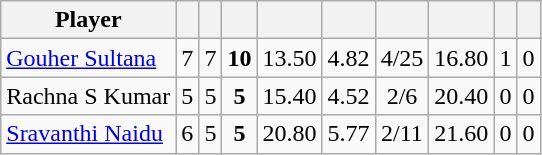<table class="wikitable sortable" style="text-align: center;">
<tr>
<th class="unsortable">Player</th>
<th></th>
<th></th>
<th></th>
<th></th>
<th></th>
<th></th>
<th></th>
<th></th>
<th></th>
</tr>
<tr>
<td style="text-align:left"><a href='#'>Gouher Sultana</a></td>
<td style="text-align:left">7</td>
<td>7</td>
<td><strong>10</strong></td>
<td>13.50</td>
<td>4.82</td>
<td>4/25</td>
<td>16.80</td>
<td>1</td>
<td>0</td>
</tr>
<tr>
<td style="text-align:left">Rachna S Kumar</td>
<td style="text-align:left">5</td>
<td>5</td>
<td><strong>5</strong></td>
<td>15.40</td>
<td>4.52</td>
<td>2/6</td>
<td>20.40</td>
<td>0</td>
<td>0</td>
</tr>
<tr>
<td style="text-align:left"><a href='#'>Sravanthi Naidu</a></td>
<td style="text-align:left">6</td>
<td>5</td>
<td><strong>5</strong></td>
<td>20.80</td>
<td>5.77</td>
<td>2/11</td>
<td>21.60</td>
<td>0</td>
<td>0</td>
</tr>
</table>
